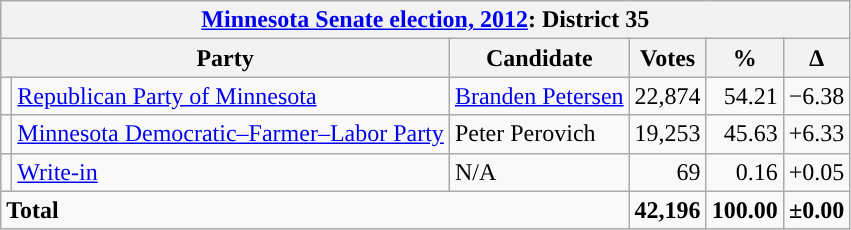<table class="wikitable">
<tr>
<th colspan="6"><a href='#'>Minnesota Senate election, 2012</a>: District 35</th>
</tr>
<tr>
<th colspan="2">Party</th>
<th>Candidate</th>
<th>Votes</th>
<th>%</th>
<th>∆</th>
</tr>
<tr>
<td style="background-color:"></td>
<td><a href='#'>Republican Party of Minnesota</a></td>
<td><a href='#'>Branden Petersen</a></td>
<td align="right">22,874</td>
<td align="right">54.21</td>
<td align="right">−6.38</td>
</tr>
<tr>
<td style="background-color:"></td>
<td><a href='#'>Minnesota Democratic–Farmer–Labor Party</a></td>
<td>Peter Perovich</td>
<td align="right">19,253</td>
<td align="right">45.63</td>
<td align="right">+6.33</td>
</tr>
<tr>
<td style="background-color:"></td>
<td><a href='#'>Write-in</a></td>
<td>N/A</td>
<td align="right">69</td>
<td align="right">0.16</td>
<td align="right">+0.05</td>
</tr>
<tr>
<td colspan="3"><strong>Total</strong></td>
<td align="right"><strong>42,196</strong></td>
<td align="right"><strong>100.00</strong></td>
<td align="right"><strong>±0.00</strong></td>
</tr>
</table>
